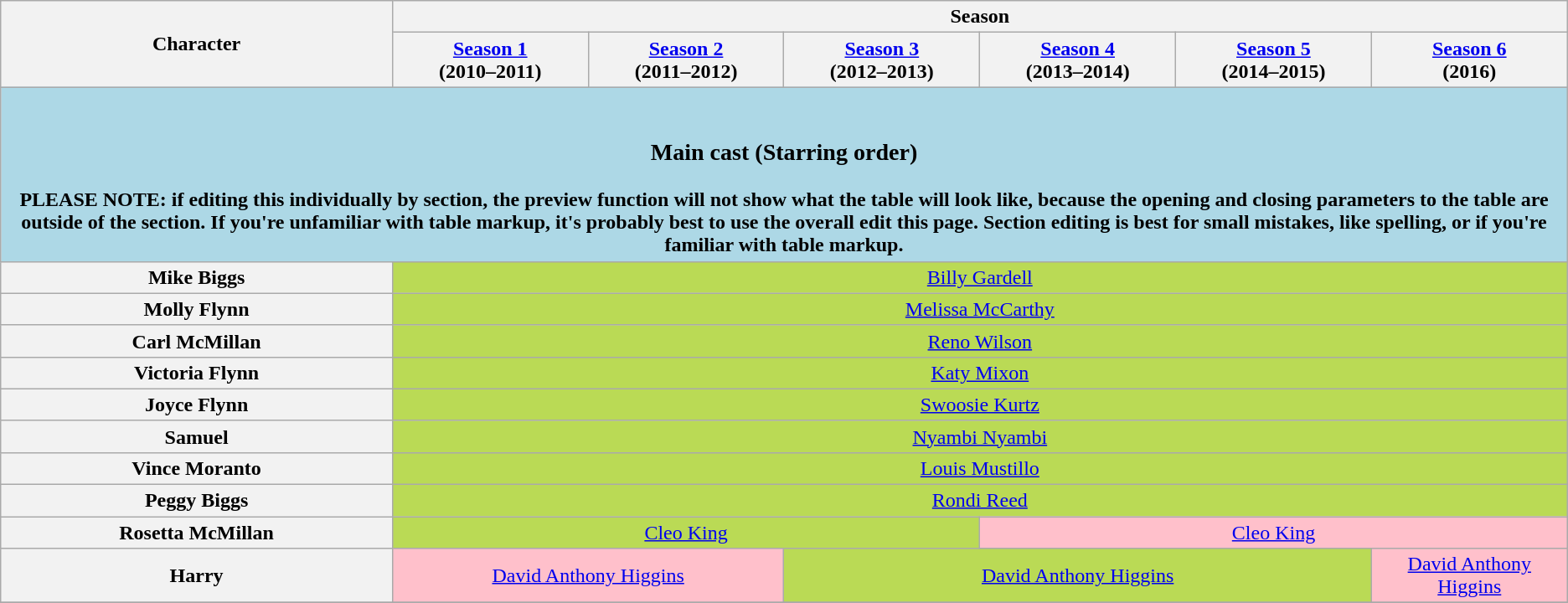<table class="wikitable" style="text-align:center">
<tr>
<th rowspan="2" width="16%">Character</th>
<th colspan="6" align="center">Season</th>
</tr>
<tr>
<th align="center" width="8%"><a href='#'>Season 1</a><br>(2010–2011)</th>
<th align="center" width="8%"><a href='#'>Season 2</a><br>(2011–2012)</th>
<th align="center" width="8%"><a href='#'>Season 3</a><br>(2012–2013)</th>
<th align="center" width="8%"><a href='#'>Season 4</a><br>(2013–2014)</th>
<th align="center" width="8%"><a href='#'>Season 5</a><br>(2014–2015)</th>
<th align="center" width="8%"><a href='#'>Season 6</a><br>(2016)</th>
</tr>
<tr>
<th colspan="10" style="background-color:lightblue;"><br><h3>Main cast (Starring order)</h3>PLEASE NOTE: if editing this individually by section, the preview function will not show what the table will look like, because the opening and closing parameters to the table are outside of the section. If you're unfamiliar with table markup, it's probably best to use the overall edit this page. Section editing is best for small mistakes, like spelling, or if you're familiar with table markup.</th>
</tr>
<tr>
<th>Mike Biggs</th>
<td colspan="6" style="background-color:#BADA55;"><a href='#'><span>Billy Gardell</span></a></td>
</tr>
<tr>
<th>Molly Flynn</th>
<td colspan="6" style="background-color:#BADA55;"><a href='#'><span>Melissa McCarthy</span></a></td>
</tr>
<tr>
<th>Carl McMillan</th>
<td colspan="6" style="background-color:#BADA55;"><a href='#'><span>Reno Wilson</span></a></td>
</tr>
<tr>
<th>Victoria Flynn</th>
<td colspan="6" style="background-color:#BADA55;"><a href='#'><span>Katy Mixon</span></a></td>
</tr>
<tr>
<th>Joyce Flynn</th>
<td colspan="6" style="background-color:#BADA55;"><a href='#'><span>Swoosie Kurtz</span></a></td>
</tr>
<tr>
<th>Samuel</th>
<td colspan="6" style="background-color:#BADA55;"><a href='#'><span>Nyambi Nyambi</span></a></td>
</tr>
<tr>
<th>Vince Moranto</th>
<td colspan="6" style="background-color:#BADA55;"><a href='#'><span>Louis Mustillo</span></a></td>
</tr>
<tr>
<th>Peggy Biggs</th>
<td colspan="6" style="background-color:#BADA55;"><a href='#'><span>Rondi Reed</span></a></td>
</tr>
<tr>
<th>Rosetta McMillan</th>
<td colspan="3" style="background-color:#BADA55;"><a href='#'><span>Cleo King</span></a></td>
<td colspan="3" style="background-color:pink;"><a href='#'><span>Cleo King</span></a></td>
</tr>
<tr>
<th>Harry</th>
<td colspan="2" style="background-color:pink;"><a href='#'><span>David Anthony Higgins</span></a></td>
<td colspan="3" style="background-color:#BADA55;"><a href='#'><span>David Anthony Higgins</span></a></td>
<td colspan="1" style="background-color:pink;"><a href='#'><span>David Anthony Higgins</span></a></td>
</tr>
<tr>
</tr>
</table>
